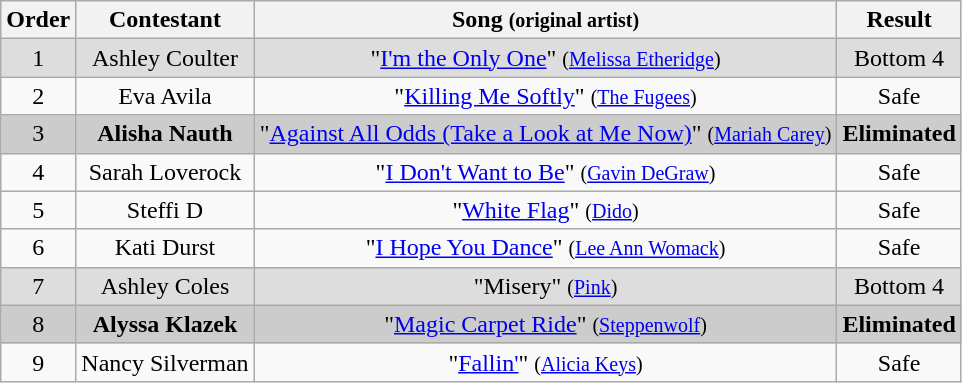<table class="wikitable plainrowheaders" style="text-align:center;">
<tr>
<th>Order</th>
<th>Contestant</th>
<th>Song <small>(original artist)</small></th>
<th>Result</th>
</tr>
<tr style="background:#ddd;">
<td>1</td>
<td>Ashley Coulter</td>
<td>"<a href='#'>I'm the Only One</a>" <small>(<a href='#'>Melissa Etheridge</a>)</small></td>
<td>Bottom 4</td>
</tr>
<tr>
<td>2</td>
<td>Eva Avila</td>
<td>"<a href='#'>Killing Me Softly</a>" <small>(<a href='#'>The Fugees</a>)</small></td>
<td>Safe</td>
</tr>
<tr style="background:#ccc;">
<td>3</td>
<td><strong>Alisha Nauth</strong></td>
<td>"<a href='#'>Against All Odds (Take a Look at Me Now)</a>" <small>(<a href='#'>Mariah Carey</a>)</small></td>
<td><strong>Eliminated</strong></td>
</tr>
<tr>
<td>4</td>
<td>Sarah Loverock</td>
<td>"<a href='#'>I Don't Want to Be</a>" <small>(<a href='#'>Gavin DeGraw</a>)</small></td>
<td>Safe</td>
</tr>
<tr>
<td>5</td>
<td>Steffi D</td>
<td>"<a href='#'>White Flag</a>" <small>(<a href='#'>Dido</a>)</small></td>
<td>Safe</td>
</tr>
<tr>
<td>6</td>
<td>Kati Durst</td>
<td>"<a href='#'>I Hope You Dance</a>" <small>(<a href='#'>Lee Ann Womack</a>)</small></td>
<td>Safe</td>
</tr>
<tr style="background:#ddd;">
<td>7</td>
<td>Ashley Coles</td>
<td>"Misery" <small>(<a href='#'>Pink</a>)</small></td>
<td>Bottom 4</td>
</tr>
<tr style="background:#ccc;">
<td>8</td>
<td><strong>Alyssa Klazek</strong></td>
<td>"<a href='#'>Magic Carpet Ride</a>" <small>(<a href='#'>Steppenwolf</a>)</small></td>
<td><strong>Eliminated</strong></td>
</tr>
<tr>
<td>9</td>
<td>Nancy Silverman</td>
<td>"<a href='#'>Fallin'</a>" <small>(<a href='#'>Alicia Keys</a>)</small></td>
<td>Safe</td>
</tr>
</table>
